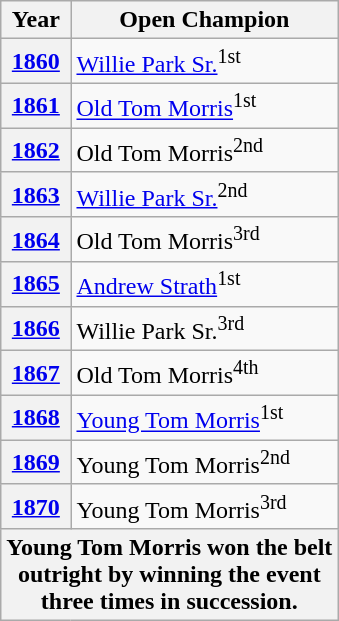<table class="wikitable">
<tr>
<th>Year</th>
<th>Open Champion</th>
</tr>
<tr>
<th><a href='#'>1860</a></th>
<td> <a href='#'>Willie Park Sr.</a><sup>1st</sup></td>
</tr>
<tr>
<th><a href='#'>1861</a></th>
<td> <a href='#'>Old Tom Morris</a><sup>1st</sup></td>
</tr>
<tr>
<th><a href='#'>1862</a></th>
<td> Old Tom Morris<sup>2nd</sup></td>
</tr>
<tr>
<th><a href='#'>1863</a></th>
<td> <a href='#'>Willie Park Sr.</a><sup>2nd</sup></td>
</tr>
<tr>
<th><a href='#'>1864</a></th>
<td> Old Tom Morris<sup>3rd</sup></td>
</tr>
<tr>
<th><a href='#'>1865</a></th>
<td> <a href='#'>Andrew Strath</a><sup>1st</sup></td>
</tr>
<tr>
<th><a href='#'>1866</a></th>
<td> Willie Park Sr.<sup>3rd</sup></td>
</tr>
<tr>
<th><a href='#'>1867</a></th>
<td> Old Tom Morris<sup>4th</sup></td>
</tr>
<tr>
<th><a href='#'>1868</a></th>
<td> <a href='#'>Young Tom Morris</a><sup>1st</sup></td>
</tr>
<tr>
<th><a href='#'>1869</a></th>
<td> Young Tom Morris<sup>2nd</sup></td>
</tr>
<tr>
<th><a href='#'>1870</a></th>
<td> Young Tom Morris<sup>3rd</sup></td>
</tr>
<tr>
<th colspan="2">Young Tom Morris won the belt<br>outright by winning the event<br>three times in succession.</th>
</tr>
</table>
